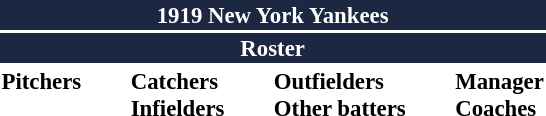<table class="toccolours" style="font-size: 95%;">
<tr>
<th colspan="10" style="background-color: #1c2841; color: white; text-align: center;">1919 New York Yankees</th>
</tr>
<tr>
<td colspan="10" style="background-color: #1c2841; color: white; text-align: center;"><strong>Roster</strong></td>
</tr>
<tr>
<td valign="top"><strong>Pitchers</strong><br>










</td>
<td width="25px"></td>
<td valign="top"><strong>Catchers</strong><br>


<strong>Infielders</strong>




</td>
<td width="25px"></td>
<td valign="top"><strong>Outfielders</strong><br>







<strong>Other batters</strong>

</td>
<td width="25px"></td>
<td valign="top"><strong>Manager</strong><br>
<strong>Coaches</strong>
</td>
</tr>
</table>
